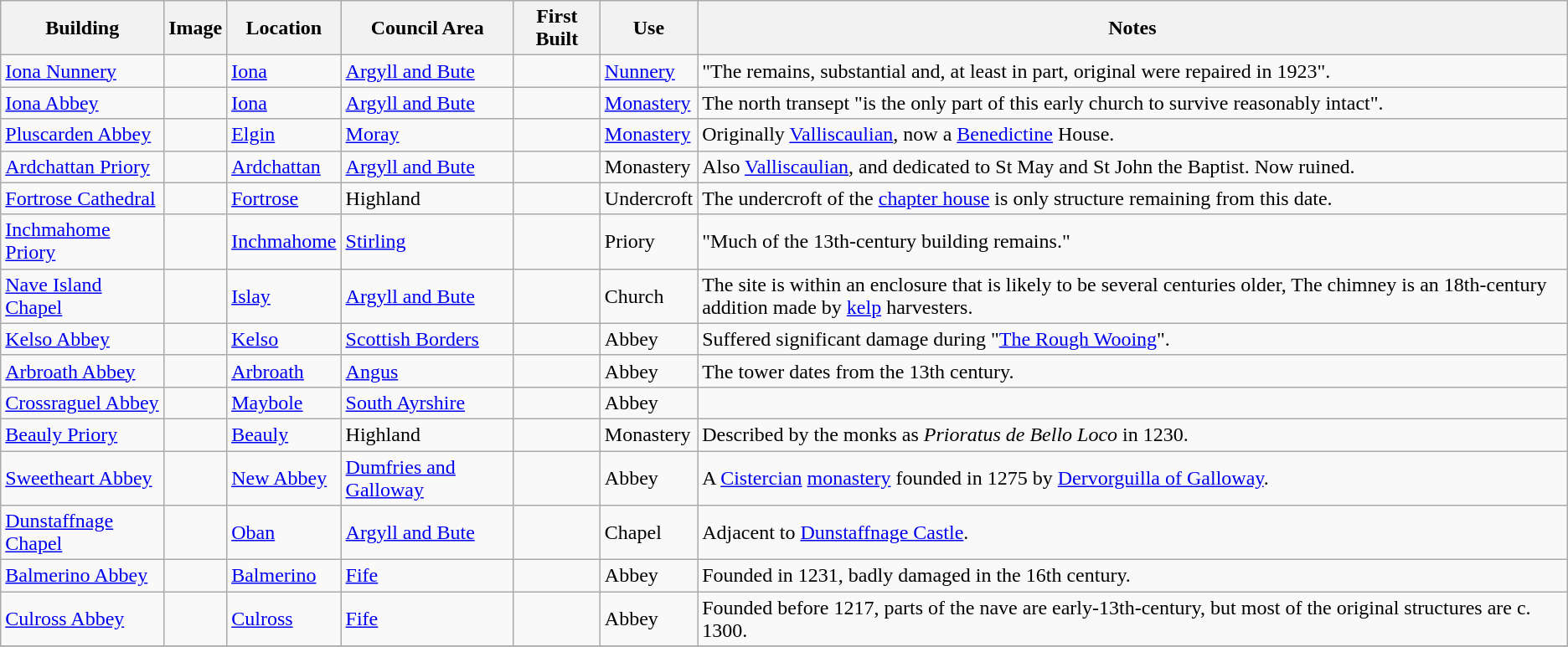<table class="wikitable sortable">
<tr>
<th>Building</th>
<th>Image</th>
<th>Location</th>
<th>Council Area</th>
<th>First Built</th>
<th>Use</th>
<th>Notes</th>
</tr>
<tr>
<td><a href='#'>Iona Nunnery</a></td>
<td></td>
<td><a href='#'>Iona</a></td>
<td><a href='#'>Argyll and Bute</a></td>
<td></td>
<td><a href='#'>Nunnery</a></td>
<td>"The remains, substantial and, at least in part, original were repaired in 1923".</td>
</tr>
<tr>
<td><a href='#'>Iona Abbey</a></td>
<td></td>
<td><a href='#'>Iona</a></td>
<td><a href='#'>Argyll and Bute</a></td>
<td></td>
<td><a href='#'>Monastery</a></td>
<td>The north transept "is the only part of this early church to survive reasonably intact".</td>
</tr>
<tr>
<td><a href='#'>Pluscarden Abbey</a></td>
<td></td>
<td><a href='#'>Elgin</a></td>
<td><a href='#'>Moray</a></td>
<td></td>
<td><a href='#'>Monastery</a></td>
<td>Originally <a href='#'>Valliscaulian</a>, now a  <a href='#'>Benedictine</a> House.</td>
</tr>
<tr>
<td><a href='#'>Ardchattan Priory</a></td>
<td></td>
<td><a href='#'>Ardchattan</a></td>
<td><a href='#'>Argyll and Bute</a></td>
<td></td>
<td>Monastery</td>
<td>Also <a href='#'>Valliscaulian</a>, and dedicated to St May and St John the Baptist. Now ruined.</td>
</tr>
<tr>
<td><a href='#'>Fortrose Cathedral</a></td>
<td></td>
<td><a href='#'>Fortrose</a></td>
<td>Highland</td>
<td></td>
<td>Undercroft</td>
<td>The undercroft of the <a href='#'>chapter house</a> is only structure remaining from this date.</td>
</tr>
<tr>
<td><a href='#'>Inchmahome Priory</a></td>
<td></td>
<td><a href='#'>Inchmahome</a></td>
<td><a href='#'>Stirling</a></td>
<td></td>
<td>Priory</td>
<td>"Much of the 13th-century building remains."</td>
</tr>
<tr>
<td><a href='#'>Nave Island Chapel</a></td>
<td></td>
<td><a href='#'>Islay</a></td>
<td><a href='#'>Argyll and Bute</a></td>
<td></td>
<td>Church</td>
<td>The site is within an enclosure that is likely to be several centuries older, The chimney is an 18th-century addition made by <a href='#'>kelp</a> harvesters.</td>
</tr>
<tr>
<td><a href='#'>Kelso Abbey</a></td>
<td></td>
<td><a href='#'>Kelso</a></td>
<td><a href='#'>Scottish Borders</a></td>
<td></td>
<td>Abbey</td>
<td>Suffered significant damage during "<a href='#'>The Rough Wooing</a>".</td>
</tr>
<tr>
<td><a href='#'>Arbroath Abbey</a></td>
<td></td>
<td><a href='#'>Arbroath</a></td>
<td><a href='#'>Angus</a></td>
<td></td>
<td>Abbey</td>
<td>The tower dates from the 13th century.</td>
</tr>
<tr>
<td><a href='#'>Crossraguel Abbey</a></td>
<td></td>
<td><a href='#'>Maybole</a></td>
<td><a href='#'>South Ayrshire</a></td>
<td></td>
<td>Abbey</td>
<td></td>
</tr>
<tr>
<td><a href='#'>Beauly Priory</a></td>
<td></td>
<td><a href='#'>Beauly</a></td>
<td>Highland</td>
<td></td>
<td>Monastery</td>
<td>Described by the monks as <em>Prioratus de Bello Loco</em> in 1230.</td>
</tr>
<tr>
<td><a href='#'>Sweetheart Abbey</a></td>
<td></td>
<td><a href='#'>New Abbey</a></td>
<td><a href='#'>Dumfries and Galloway</a></td>
<td></td>
<td>Abbey</td>
<td>A <a href='#'>Cistercian</a> <a href='#'>monastery</a> founded in  1275 by <a href='#'>Dervorguilla of Galloway</a>.</td>
</tr>
<tr>
<td><a href='#'>Dunstaffnage Chapel</a></td>
<td></td>
<td><a href='#'>Oban</a></td>
<td><a href='#'>Argyll and Bute</a></td>
<td></td>
<td>Chapel</td>
<td>Adjacent to <a href='#'>Dunstaffnage Castle</a>.</td>
</tr>
<tr>
<td><a href='#'>Balmerino Abbey</a></td>
<td></td>
<td><a href='#'>Balmerino</a></td>
<td><a href='#'>Fife</a></td>
<td></td>
<td>Abbey</td>
<td>Founded in 1231, badly damaged in the 16th century.</td>
</tr>
<tr>
<td><a href='#'>Culross Abbey</a></td>
<td></td>
<td><a href='#'>Culross</a></td>
<td><a href='#'>Fife</a></td>
<td></td>
<td>Abbey</td>
<td>Founded before 1217, parts of the nave are early-13th-century, but most of the original structures are c. 1300.</td>
</tr>
<tr>
</tr>
</table>
